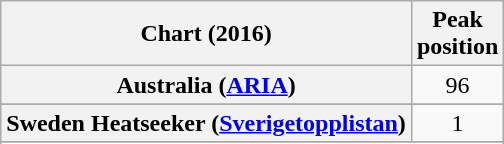<table class="wikitable plainrowheaders sortable" style="text-align:center">
<tr>
<th scope="col">Chart (2016)</th>
<th scope="col">Peak<br>position</th>
</tr>
<tr>
<th scope="row">Australia (<a href='#'>ARIA</a>)</th>
<td>96</td>
</tr>
<tr>
</tr>
<tr>
</tr>
<tr>
</tr>
<tr>
</tr>
<tr>
<th scope="row">Sweden Heatseeker (<a href='#'>Sverigetopplistan</a>)</th>
<td>1</td>
</tr>
<tr>
</tr>
<tr>
</tr>
<tr>
</tr>
<tr>
</tr>
<tr>
</tr>
</table>
